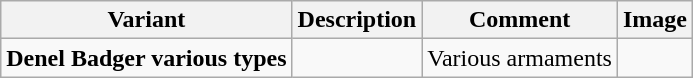<table class="wikitable sortable">
<tr>
<th>Variant</th>
<th>Description</th>
<th>Comment</th>
<th>Image</th>
</tr>
<tr>
<td><strong>Denel Badger various types </strong></td>
<td></td>
<td>Various armaments</td>
<td></td>
</tr>
</table>
